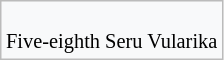<table style="float:left; margin:0.1em 0.5em 1.5em 0; border:1px solid #bbb; background-color:#f8f9fa;">
<tr style="font-size:85%; padding:5px 1px;">
<td style="vertical-align: top;"><br>Five-eighth Seru Vularika</td>
</tr>
</table>
